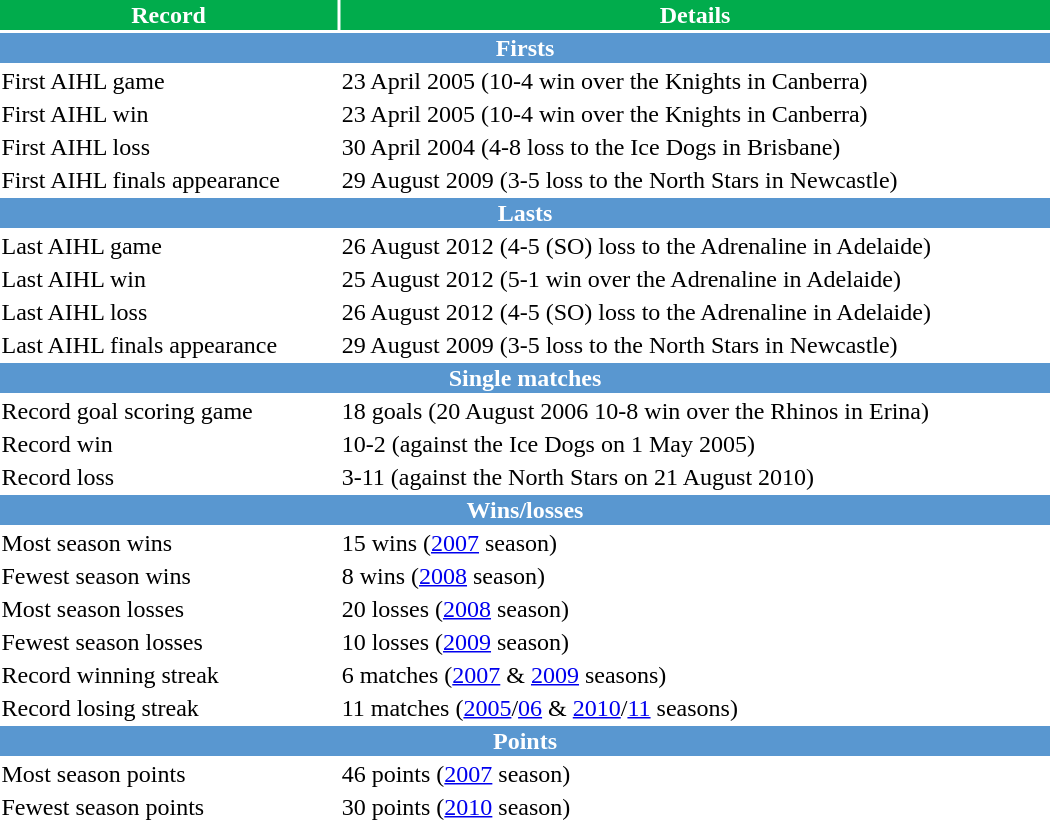<table class="toccolours" style="width:44em">
<tr>
<th style="background:#01ac4c;color:white;">Record</th>
<th style="background:#01ac4c;color:white;">Details</th>
</tr>
<tr>
<th style="background:#5997d0;color:white;align:center"colspan="2">Firsts</th>
</tr>
<tr>
<td>First AIHL game</td>
<td>23 April 2005 (10-4 win over the Knights in Canberra)</td>
</tr>
<tr>
<td>First AIHL win</td>
<td>23 April 2005 (10-4 win over the Knights in Canberra)</td>
</tr>
<tr>
<td>First AIHL loss</td>
<td>30 April 2004 (4-8 loss to the Ice Dogs in Brisbane)</td>
</tr>
<tr>
<td>First AIHL finals appearance</td>
<td>29 August 2009 (3-5 loss to the North Stars in Newcastle)</td>
</tr>
<tr>
<th style="background:#5997d0;color:white;align:center"colspan="2">Lasts</th>
</tr>
<tr>
<td>Last AIHL game</td>
<td>26 August 2012 (4-5 (SO) loss to the Adrenaline in Adelaide)</td>
</tr>
<tr>
<td>Last AIHL win</td>
<td>25 August 2012 (5-1 win over the Adrenaline in Adelaide)</td>
</tr>
<tr>
<td>Last AIHL loss</td>
<td>26 August 2012 (4-5 (SO) loss to the Adrenaline in Adelaide)</td>
</tr>
<tr>
<td>Last AIHL finals appearance</td>
<td>29 August 2009 (3-5 loss to the North Stars in Newcastle)</td>
</tr>
<tr>
<th style="background:#5997d0;color:white;align:center"colspan="2">Single matches</th>
</tr>
<tr>
<td>Record goal scoring game</td>
<td>18 goals (20 August 2006 10-8 win over the Rhinos in Erina)</td>
</tr>
<tr>
<td>Record win</td>
<td>10-2 (against the Ice Dogs on 1 May 2005)</td>
</tr>
<tr>
<td>Record loss</td>
<td>3-11 (against the North Stars on 21 August 2010)</td>
</tr>
<tr>
<th style="background:#5997d0;color:white;align:center"colspan="2">Wins/losses</th>
</tr>
<tr>
<td>Most season wins</td>
<td>15 wins (<a href='#'>2007</a> season)</td>
</tr>
<tr>
<td>Fewest season wins</td>
<td>8 wins (<a href='#'>2008</a> season)</td>
</tr>
<tr>
<td>Most season losses</td>
<td>20 losses (<a href='#'>2008</a> season)</td>
</tr>
<tr>
<td>Fewest season losses</td>
<td>10 losses (<a href='#'>2009</a> season)</td>
</tr>
<tr>
<td>Record winning streak</td>
<td>6 matches (<a href='#'>2007</a> & <a href='#'>2009</a> seasons)</td>
</tr>
<tr>
<td>Record losing streak</td>
<td>11 matches (<a href='#'>2005</a>/<a href='#'>06</a> & <a href='#'>2010</a>/<a href='#'>11</a> seasons)</td>
</tr>
<tr>
<th style="background:#5997d0;color:white;align:center"colspan="2">Points</th>
</tr>
<tr>
<td>Most season points</td>
<td>46 points (<a href='#'>2007</a> season)</td>
</tr>
<tr>
<td>Fewest season points</td>
<td>30 points (<a href='#'>2010</a> season)</td>
</tr>
<tr>
</tr>
</table>
